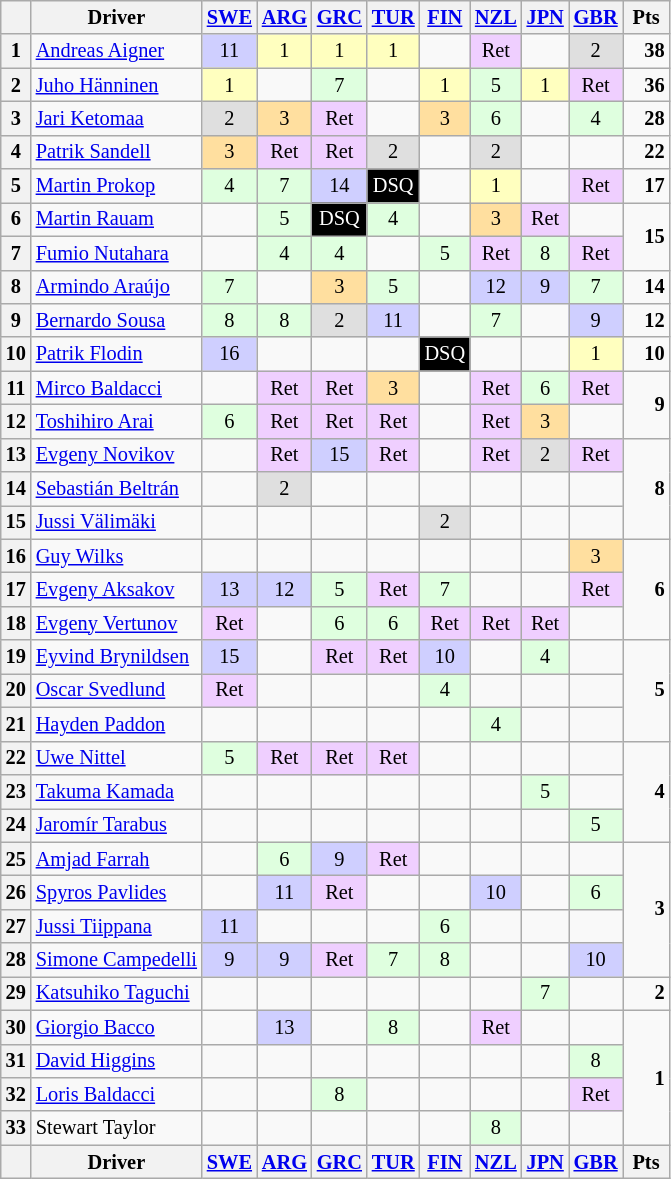<table class="wikitable" style="font-size: 85%; text-align: center;">
<tr valign="top">
<th valign="middle"></th>
<th valign="middle">Driver</th>
<th><a href='#'>SWE</a><br></th>
<th><a href='#'>ARG</a><br></th>
<th><a href='#'>GRC</a><br></th>
<th><a href='#'>TUR</a><br></th>
<th><a href='#'>FIN</a><br></th>
<th><a href='#'>NZL</a><br></th>
<th><a href='#'>JPN</a><br></th>
<th><a href='#'>GBR</a><br></th>
<th valign="middle"> Pts </th>
</tr>
<tr>
<th>1</th>
<td align=left> <a href='#'>Andreas Aigner</a></td>
<td style="background:#cfcfff;">11</td>
<td style="background:#ffffbf;">1</td>
<td style="background:#ffffbf;">1</td>
<td style="background:#ffffbf;">1</td>
<td></td>
<td style="background:#efcfff;">Ret</td>
<td></td>
<td style="background:#dfdfdf;">2</td>
<td align="right"><strong>38</strong></td>
</tr>
<tr>
<th>2</th>
<td align=left> <a href='#'>Juho Hänninen</a></td>
<td style="background:#ffffbf;">1</td>
<td></td>
<td style="background:#dfffdf;">7</td>
<td></td>
<td style="background:#ffffbf;">1</td>
<td style="background:#dfffdf;">5</td>
<td style="background:#ffffbf;">1</td>
<td style="background:#efcfff;">Ret</td>
<td align="right"><strong>36</strong></td>
</tr>
<tr>
<th>3</th>
<td align=left> <a href='#'>Jari Ketomaa</a></td>
<td style="background:#dfdfdf;">2</td>
<td style="background:#ffdf9f;">3</td>
<td style="background:#efcfff;">Ret</td>
<td></td>
<td style="background:#ffdf9f;">3</td>
<td style="background:#dfffdf;">6</td>
<td></td>
<td style="background:#dfffdf;">4</td>
<td align="right"><strong>28</strong></td>
</tr>
<tr>
<th>4</th>
<td align=left> <a href='#'>Patrik Sandell</a></td>
<td style="background:#ffdf9f;">3</td>
<td style="background:#efcfff;">Ret</td>
<td style="background:#efcfff;">Ret</td>
<td style="background:#dfdfdf;">2</td>
<td></td>
<td style="background:#dfdfdf;">2</td>
<td></td>
<td></td>
<td align="right"><strong>22</strong></td>
</tr>
<tr>
<th>5</th>
<td align=left> <a href='#'>Martin Prokop</a></td>
<td style="background:#dfffdf;">4</td>
<td style="background:#dfffdf;">7</td>
<td style="background:#cfcfff;">14</td>
<td style="background:#000000; color:white;">DSQ</td>
<td></td>
<td style="background:#ffffbf;">1</td>
<td></td>
<td style="background:#efcfff;">Ret</td>
<td align="right"><strong>17</strong></td>
</tr>
<tr>
<th>6</th>
<td align=left> <a href='#'>Martin Rauam</a></td>
<td></td>
<td style="background:#dfffdf;">5</td>
<td style="background:#000000; color:white;">DSQ</td>
<td style="background:#dfffdf;">4</td>
<td></td>
<td style="background:#ffdf9f;">3</td>
<td style="background:#efcfff;">Ret</td>
<td></td>
<td rowspan=2 align="right"><strong>15</strong></td>
</tr>
<tr>
<th>7</th>
<td align=left> <a href='#'>Fumio Nutahara</a></td>
<td></td>
<td style="background:#dfffdf;">4</td>
<td style="background:#dfffdf;">4</td>
<td></td>
<td style="background:#dfffdf;">5</td>
<td style="background:#efcfff;">Ret</td>
<td style="background:#dfffdf;">8</td>
<td style="background:#efcfff;">Ret</td>
</tr>
<tr>
<th>8</th>
<td align=left> <a href='#'>Armindo Araújo</a></td>
<td style="background:#dfffdf;">7</td>
<td></td>
<td style="background:#ffdf9f;">3</td>
<td style="background:#dfffdf;">5</td>
<td></td>
<td style="background:#cfcfff;">12</td>
<td style="background:#cfcfff;">9</td>
<td style="background:#dfffdf;">7</td>
<td align="right"><strong>14</strong></td>
</tr>
<tr>
<th>9</th>
<td align=left> <a href='#'>Bernardo Sousa</a></td>
<td style="background:#dfffdf;">8</td>
<td style="background:#dfffdf;">8</td>
<td style="background:#dfdfdf;">2</td>
<td style="background:#cfcfff;">11</td>
<td></td>
<td style="background:#dfffdf;">7</td>
<td></td>
<td style="background:#cfcfff;">9</td>
<td align="right"><strong>12</strong></td>
</tr>
<tr>
<th>10</th>
<td align=left> <a href='#'>Patrik Flodin</a></td>
<td style="background:#cfcfff;">16</td>
<td></td>
<td></td>
<td></td>
<td style="background:#000000; color:white;">DSQ</td>
<td></td>
<td></td>
<td style="background:#ffffbf;">1</td>
<td align="right"><strong>10</strong></td>
</tr>
<tr>
<th>11</th>
<td align=left> <a href='#'>Mirco Baldacci</a></td>
<td></td>
<td style="background:#efcfff;">Ret</td>
<td style="background:#efcfff;">Ret</td>
<td style="background:#ffdf9f;">3</td>
<td></td>
<td style="background:#efcfff;">Ret</td>
<td style="background:#dfffdf;">6</td>
<td style="background:#efcfff;">Ret</td>
<td rowspan=2 align="right"><strong>9</strong></td>
</tr>
<tr>
<th>12</th>
<td align=left> <a href='#'>Toshihiro Arai</a></td>
<td style="background:#dfffdf;">6</td>
<td style="background:#efcfff;">Ret</td>
<td style="background:#efcfff;">Ret</td>
<td style="background:#efcfff;">Ret</td>
<td></td>
<td style="background:#efcfff;">Ret</td>
<td style="background:#ffdf9f;">3</td>
<td></td>
</tr>
<tr>
<th>13</th>
<td align=left> <a href='#'>Evgeny Novikov</a></td>
<td></td>
<td style="background:#efcfff;">Ret</td>
<td style="background:#cfcfff;">15</td>
<td style="background:#efcfff;">Ret</td>
<td></td>
<td style="background:#efcfff;">Ret</td>
<td style="background:#dfdfdf;">2</td>
<td style="background:#efcfff;">Ret</td>
<td rowspan=3 align="right"><strong>8</strong></td>
</tr>
<tr>
<th>14</th>
<td align=left> <a href='#'>Sebastián Beltrán</a></td>
<td></td>
<td style="background:#dfdfdf;">2</td>
<td></td>
<td></td>
<td></td>
<td></td>
<td></td>
<td></td>
</tr>
<tr>
<th>15</th>
<td align=left> <a href='#'>Jussi Välimäki</a></td>
<td></td>
<td></td>
<td></td>
<td></td>
<td style="background:#dfdfdf;">2</td>
<td></td>
<td></td>
<td></td>
</tr>
<tr>
<th>16</th>
<td align=left> <a href='#'>Guy Wilks</a></td>
<td></td>
<td></td>
<td></td>
<td></td>
<td></td>
<td></td>
<td></td>
<td style="background:#ffdf9f;">3</td>
<td rowspan=3 align="right"><strong>6</strong></td>
</tr>
<tr>
<th>17</th>
<td align=left> <a href='#'>Evgeny Aksakov</a></td>
<td style="background:#cfcfff;">13</td>
<td style="background:#cfcfff;">12</td>
<td style="background:#dfffdf;">5</td>
<td style="background:#efcfff;">Ret</td>
<td style="background:#dfffdf;">7</td>
<td></td>
<td></td>
<td style="background:#efcfff;">Ret</td>
</tr>
<tr>
<th>18</th>
<td align=left> <a href='#'>Evgeny Vertunov</a></td>
<td style="background:#efcfff;">Ret</td>
<td></td>
<td style="background:#dfffdf;">6</td>
<td style="background:#dfffdf;">6</td>
<td style="background:#efcfff;">Ret</td>
<td style="background:#efcfff;">Ret</td>
<td style="background:#efcfff;">Ret</td>
<td></td>
</tr>
<tr>
<th>19</th>
<td align=left> <a href='#'>Eyvind Brynildsen</a></td>
<td style="background:#cfcfff;">15</td>
<td></td>
<td style="background:#efcfff;">Ret</td>
<td style="background:#efcfff;">Ret</td>
<td style="background:#cfcfff;">10</td>
<td></td>
<td style="background:#dfffdf;">4</td>
<td></td>
<td rowspan=3 align="right"><strong>5</strong></td>
</tr>
<tr>
<th>20</th>
<td align=left> <a href='#'>Oscar Svedlund</a></td>
<td style="background:#efcfff;">Ret</td>
<td></td>
<td></td>
<td></td>
<td style="background:#dfffdf;">4</td>
<td></td>
<td></td>
<td></td>
</tr>
<tr>
<th>21</th>
<td align=left> <a href='#'>Hayden Paddon</a></td>
<td></td>
<td></td>
<td></td>
<td></td>
<td></td>
<td style="background:#dfffdf;">4</td>
<td></td>
<td></td>
</tr>
<tr>
<th>22</th>
<td align=left> <a href='#'>Uwe Nittel</a></td>
<td style="background:#dfffdf;">5</td>
<td style="background:#efcfff;">Ret</td>
<td style="background:#efcfff;">Ret</td>
<td style="background:#efcfff;">Ret</td>
<td></td>
<td></td>
<td></td>
<td></td>
<td rowspan=3 align="right"><strong>4</strong></td>
</tr>
<tr>
<th>23</th>
<td align=left> <a href='#'>Takuma Kamada</a></td>
<td></td>
<td></td>
<td></td>
<td></td>
<td></td>
<td></td>
<td style="background:#dfffdf;">5</td>
<td></td>
</tr>
<tr>
<th>24</th>
<td align=left> <a href='#'>Jaromír Tarabus</a></td>
<td></td>
<td></td>
<td></td>
<td></td>
<td></td>
<td></td>
<td></td>
<td style="background:#dfffdf;">5</td>
</tr>
<tr>
<th>25</th>
<td align=left> <a href='#'>Amjad Farrah</a></td>
<td></td>
<td style="background:#dfffdf;">6</td>
<td style="background:#cfcfff;">9</td>
<td style="background:#efcfff;">Ret</td>
<td></td>
<td></td>
<td></td>
<td></td>
<td rowspan=4 align="right"><strong>3</strong></td>
</tr>
<tr>
<th>26</th>
<td align=left> <a href='#'>Spyros Pavlides</a></td>
<td></td>
<td style="background:#cfcfff;">11</td>
<td style="background:#efcfff;">Ret</td>
<td></td>
<td></td>
<td style="background:#cfcfff;">10</td>
<td></td>
<td style="background:#dfffdf;">6</td>
</tr>
<tr>
<th>27</th>
<td align=left> <a href='#'>Jussi Tiippana</a></td>
<td style="background:#cfcfff;">11</td>
<td></td>
<td></td>
<td></td>
<td style="background:#dfffdf;">6</td>
<td></td>
<td></td>
<td></td>
</tr>
<tr>
<th>28</th>
<td align=left nowrap> <a href='#'>Simone Campedelli</a></td>
<td style="background:#cfcfff;">9</td>
<td style="background:#cfcfff;">9</td>
<td style="background:#efcfff;">Ret</td>
<td style="background:#dfffdf;">7</td>
<td style="background:#dfffdf;">8</td>
<td></td>
<td></td>
<td style="background:#cfcfff;">10</td>
</tr>
<tr>
<th>29</th>
<td align=left> <a href='#'>Katsuhiko Taguchi</a></td>
<td></td>
<td></td>
<td></td>
<td></td>
<td></td>
<td></td>
<td style="background:#dfffdf;">7</td>
<td></td>
<td align="right"><strong>2</strong></td>
</tr>
<tr>
<th>30</th>
<td align=left> <a href='#'>Giorgio Bacco</a></td>
<td></td>
<td style="background:#cfcfff;">13</td>
<td></td>
<td style="background:#dfffdf;">8</td>
<td></td>
<td style="background:#efcfff;">Ret</td>
<td></td>
<td></td>
<td rowspan=4 align="right"><strong>1</strong></td>
</tr>
<tr>
<th>31</th>
<td align=left> <a href='#'>David Higgins</a></td>
<td></td>
<td></td>
<td></td>
<td></td>
<td></td>
<td></td>
<td></td>
<td style="background:#dfffdf;">8</td>
</tr>
<tr>
<th>32</th>
<td align=left> <a href='#'>Loris Baldacci</a></td>
<td></td>
<td></td>
<td style="background:#dfffdf;">8</td>
<td></td>
<td></td>
<td></td>
<td></td>
<td style="background:#efcfff;">Ret</td>
</tr>
<tr>
<th>33</th>
<td align=left> Stewart Taylor</td>
<td></td>
<td></td>
<td></td>
<td></td>
<td></td>
<td style="background:#dfffdf;">8</td>
<td></td>
<td></td>
</tr>
<tr valign="top">
<th valign="middle"></th>
<th valign="middle">Driver</th>
<th><a href='#'>SWE</a><br></th>
<th><a href='#'>ARG</a><br></th>
<th><a href='#'>GRC</a><br></th>
<th><a href='#'>TUR</a><br></th>
<th><a href='#'>FIN</a><br></th>
<th><a href='#'>NZL</a><br></th>
<th><a href='#'>JPN</a><br></th>
<th><a href='#'>GBR</a><br></th>
<th valign="middle">Pts</th>
</tr>
</table>
